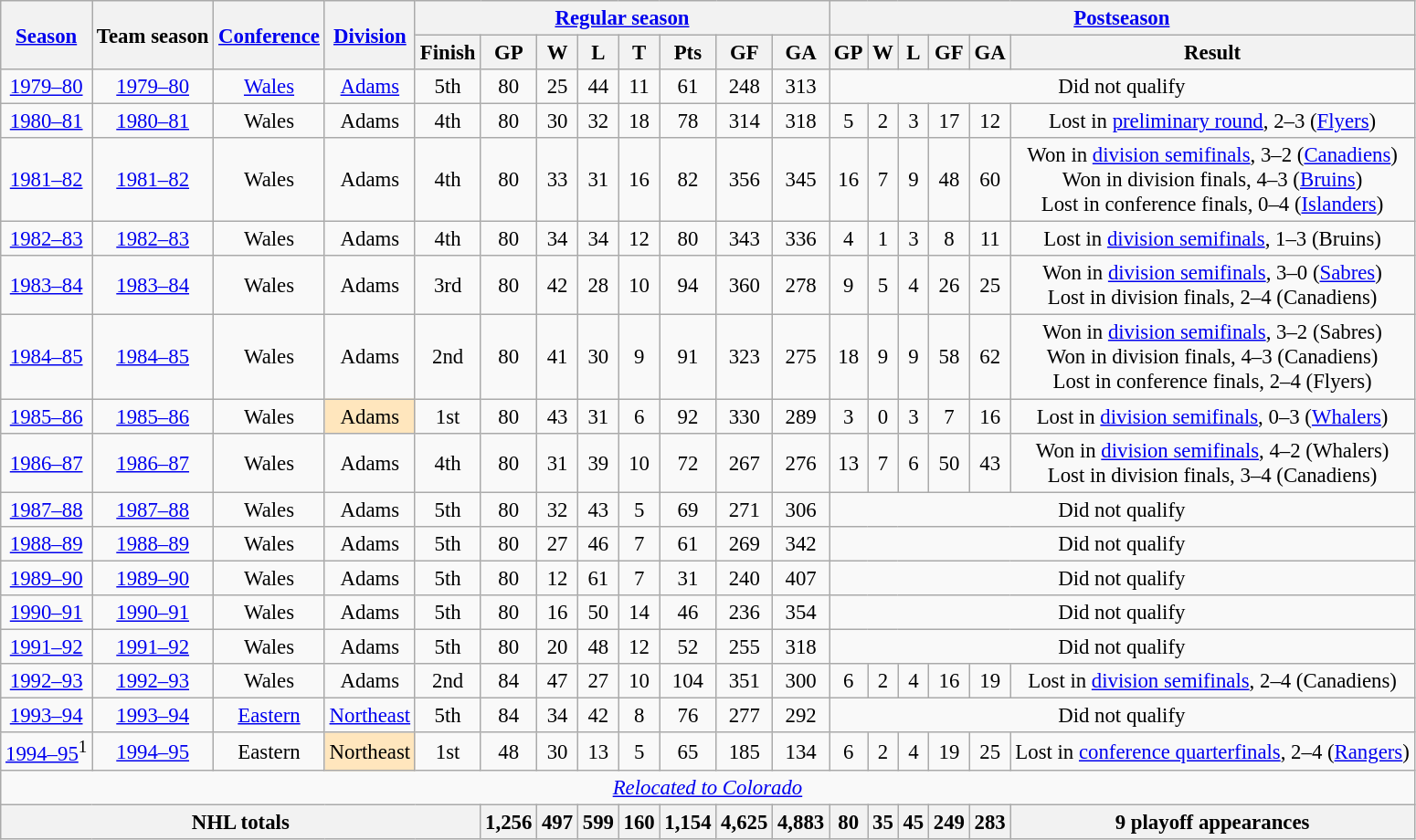<table class="wikitable" style="text-align:center; font-size: 95%">
<tr>
<th rowspan="2"><a href='#'>Season</a></th>
<th rowspan="2">Team season</th>
<th rowspan="2"><a href='#'>Conference</a></th>
<th rowspan="2"><a href='#'>Division</a></th>
<th colspan="8"><a href='#'>Regular season</a></th>
<th colspan="6"><a href='#'>Postseason</a></th>
</tr>
<tr>
<th>Finish</th>
<th>GP</th>
<th>W</th>
<th>L</th>
<th>T</th>
<th>Pts</th>
<th>GF</th>
<th>GA</th>
<th>GP</th>
<th>W</th>
<th>L</th>
<th>GF</th>
<th>GA</th>
<th>Result</th>
</tr>
<tr>
<td><a href='#'>1979–80</a></td>
<td><a href='#'>1979–80</a></td>
<td><a href='#'>Wales</a></td>
<td><a href='#'>Adams</a></td>
<td>5th</td>
<td>80</td>
<td>25</td>
<td>44</td>
<td>11</td>
<td>61</td>
<td>248</td>
<td>313</td>
<td colspan="7">Did not qualify</td>
</tr>
<tr>
<td><a href='#'>1980–81</a></td>
<td><a href='#'>1980–81</a></td>
<td>Wales</td>
<td>Adams</td>
<td>4th</td>
<td>80</td>
<td>30</td>
<td>32</td>
<td>18</td>
<td>78</td>
<td>314</td>
<td>318</td>
<td>5</td>
<td>2</td>
<td>3</td>
<td>17</td>
<td>12</td>
<td>Lost in <a href='#'>preliminary round</a>, 2–3 (<a href='#'>Flyers</a>)</td>
</tr>
<tr>
<td><a href='#'>1981–82</a></td>
<td><a href='#'>1981–82</a></td>
<td>Wales</td>
<td>Adams</td>
<td>4th</td>
<td>80</td>
<td>33</td>
<td>31</td>
<td>16</td>
<td>82</td>
<td>356</td>
<td>345</td>
<td>16</td>
<td>7</td>
<td>9</td>
<td>48</td>
<td>60</td>
<td>Won in <a href='#'>division semifinals</a>, 3–2 (<a href='#'>Canadiens</a>)<br>Won in division finals, 4–3 (<a href='#'>Bruins</a>)<br>Lost in conference finals, 0–4 (<a href='#'>Islanders</a>)</td>
</tr>
<tr>
<td><a href='#'>1982–83</a></td>
<td><a href='#'>1982–83</a></td>
<td>Wales</td>
<td>Adams</td>
<td>4th</td>
<td>80</td>
<td>34</td>
<td>34</td>
<td>12</td>
<td>80</td>
<td>343</td>
<td>336</td>
<td>4</td>
<td>1</td>
<td>3</td>
<td>8</td>
<td>11</td>
<td>Lost in <a href='#'>division semifinals</a>, 1–3 (Bruins)</td>
</tr>
<tr>
<td><a href='#'>1983–84</a></td>
<td><a href='#'>1983–84</a></td>
<td>Wales</td>
<td>Adams</td>
<td>3rd</td>
<td>80</td>
<td>42</td>
<td>28</td>
<td>10</td>
<td>94</td>
<td>360</td>
<td>278</td>
<td>9</td>
<td>5</td>
<td>4</td>
<td>26</td>
<td>25</td>
<td>Won in <a href='#'>division semifinals</a>, 3–0 (<a href='#'>Sabres</a>)<br>Lost in division finals, 2–4 (Canadiens)</td>
</tr>
<tr>
<td><a href='#'>1984–85</a></td>
<td><a href='#'>1984–85</a></td>
<td>Wales</td>
<td>Adams</td>
<td>2nd</td>
<td>80</td>
<td>41</td>
<td>30</td>
<td>9</td>
<td>91</td>
<td>323</td>
<td>275</td>
<td>18</td>
<td>9</td>
<td>9</td>
<td>58</td>
<td>62</td>
<td>Won in <a href='#'>division semifinals</a>, 3–2 (Sabres)<br>Won in division finals, 4–3 (Canadiens)<br>Lost in conference finals, 2–4 (Flyers)</td>
</tr>
<tr>
<td><a href='#'>1985–86</a></td>
<td><a href='#'>1985–86</a></td>
<td>Wales</td>
<td style="background:#FFE6BD;">Adams </td>
<td>1st</td>
<td>80</td>
<td>43</td>
<td>31</td>
<td>6</td>
<td>92</td>
<td>330</td>
<td>289</td>
<td>3</td>
<td>0</td>
<td>3</td>
<td>7</td>
<td>16</td>
<td>Lost in <a href='#'>division semifinals</a>, 0–3 (<a href='#'>Whalers</a>)</td>
</tr>
<tr>
<td><a href='#'>1986–87</a></td>
<td><a href='#'>1986–87</a></td>
<td>Wales</td>
<td>Adams</td>
<td>4th</td>
<td>80</td>
<td>31</td>
<td>39</td>
<td>10</td>
<td>72</td>
<td>267</td>
<td>276</td>
<td>13</td>
<td>7</td>
<td>6</td>
<td>50</td>
<td>43</td>
<td>Won in <a href='#'>division semifinals</a>, 4–2 (Whalers)<br> Lost in division finals, 3–4 (Canadiens)</td>
</tr>
<tr>
<td><a href='#'>1987–88</a></td>
<td><a href='#'>1987–88</a></td>
<td>Wales</td>
<td>Adams</td>
<td>5th</td>
<td>80</td>
<td>32</td>
<td>43</td>
<td>5</td>
<td>69</td>
<td>271</td>
<td>306</td>
<td colspan="7">Did not qualify</td>
</tr>
<tr>
<td><a href='#'>1988–89</a></td>
<td><a href='#'>1988–89</a></td>
<td>Wales</td>
<td>Adams</td>
<td>5th</td>
<td>80</td>
<td>27</td>
<td>46</td>
<td>7</td>
<td>61</td>
<td>269</td>
<td>342</td>
<td colspan="7">Did not qualify</td>
</tr>
<tr>
<td><a href='#'>1989–90</a></td>
<td><a href='#'>1989–90</a></td>
<td>Wales</td>
<td>Adams</td>
<td>5th</td>
<td>80</td>
<td>12</td>
<td>61</td>
<td>7</td>
<td>31</td>
<td>240</td>
<td>407</td>
<td colspan="7">Did not qualify</td>
</tr>
<tr>
<td><a href='#'>1990–91</a></td>
<td><a href='#'>1990–91</a></td>
<td>Wales</td>
<td>Adams</td>
<td>5th</td>
<td>80</td>
<td>16</td>
<td>50</td>
<td>14</td>
<td>46</td>
<td>236</td>
<td>354</td>
<td colspan="7">Did not qualify</td>
</tr>
<tr>
<td><a href='#'>1991–92</a></td>
<td><a href='#'>1991–92</a></td>
<td>Wales</td>
<td>Adams</td>
<td>5th</td>
<td>80</td>
<td>20</td>
<td>48</td>
<td>12</td>
<td>52</td>
<td>255</td>
<td>318</td>
<td colspan="7">Did not qualify</td>
</tr>
<tr>
<td><a href='#'>1992–93</a></td>
<td><a href='#'>1992–93</a></td>
<td>Wales</td>
<td>Adams</td>
<td>2nd</td>
<td>84</td>
<td>47</td>
<td>27</td>
<td>10</td>
<td>104</td>
<td>351</td>
<td>300</td>
<td>6</td>
<td>2</td>
<td>4</td>
<td>16</td>
<td>19</td>
<td>Lost in <a href='#'>division semifinals</a>, 2–4 (Canadiens)</td>
</tr>
<tr>
<td><a href='#'>1993–94</a></td>
<td><a href='#'>1993–94</a></td>
<td><a href='#'>Eastern</a></td>
<td><a href='#'>Northeast</a></td>
<td>5th</td>
<td>84</td>
<td>34</td>
<td>42</td>
<td>8</td>
<td>76</td>
<td>277</td>
<td>292</td>
<td colspan="7">Did not qualify</td>
</tr>
<tr>
<td><a href='#'>1994–95</a><sup>1</sup></td>
<td><a href='#'>1994–95</a></td>
<td>Eastern</td>
<td style="background:#FFE6BD;">Northeast </td>
<td>1st</td>
<td>48</td>
<td>30</td>
<td>13</td>
<td>5</td>
<td>65</td>
<td>185</td>
<td>134</td>
<td>6</td>
<td>2</td>
<td>4</td>
<td>19</td>
<td>25</td>
<td>Lost in <a href='#'>conference quarterfinals</a>, 2–4 (<a href='#'>Rangers</a>)</td>
</tr>
<tr>
<td align="center" colspan="18"><em><a href='#'>Relocated to Colorado</a></em></td>
</tr>
<tr>
<th colspan="5">NHL totals</th>
<th>1,256</th>
<th>497</th>
<th>599</th>
<th>160</th>
<th>1,154</th>
<th>4,625</th>
<th>4,883</th>
<th>80</th>
<th>35</th>
<th>45</th>
<th>249</th>
<th>283</th>
<th>9 playoff appearances</th>
</tr>
</table>
